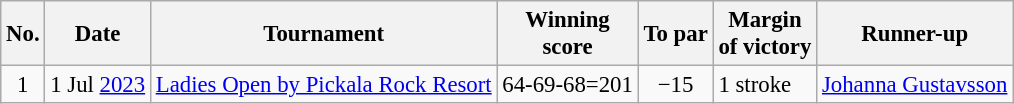<table class="wikitable" style="font-size:95%;">
<tr>
<th>No.</th>
<th>Date</th>
<th>Tournament</th>
<th>Winning<br>score</th>
<th>To par</th>
<th>Margin<br>of victory</th>
<th>Runner-up</th>
</tr>
<tr>
<td align=center>1</td>
<td align=right>1 Jul <a href='#'>2023</a></td>
<td><a href='#'>Ladies Open by Pickala Rock Resort</a></td>
<td align=right>64-69-68=201</td>
<td align=center>−15</td>
<td>1 stroke</td>
<td> <a href='#'>Johanna Gustavsson</a></td>
</tr>
</table>
